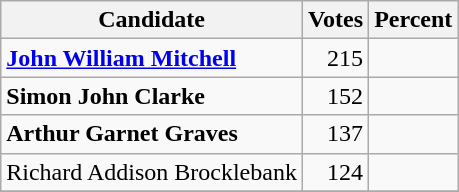<table class="wikitable">
<tr>
<th>Candidate</th>
<th>Votes</th>
<th>Percent</th>
</tr>
<tr>
<td style="font-weight:bold;"><a href='#'>John William Mitchell</a></td>
<td style="text-align:right;">215</td>
<td></td>
</tr>
<tr>
<td style="font-weight:bold;">Simon John Clarke</td>
<td style="text-align:right;">152</td>
<td></td>
</tr>
<tr>
<td style="font-weight:bold;">Arthur Garnet Graves</td>
<td style="text-align:right;">137</td>
<td></td>
</tr>
<tr>
<td>Richard Addison Brocklebank</td>
<td style="text-align:right;">124</td>
<td></td>
</tr>
<tr>
</tr>
</table>
